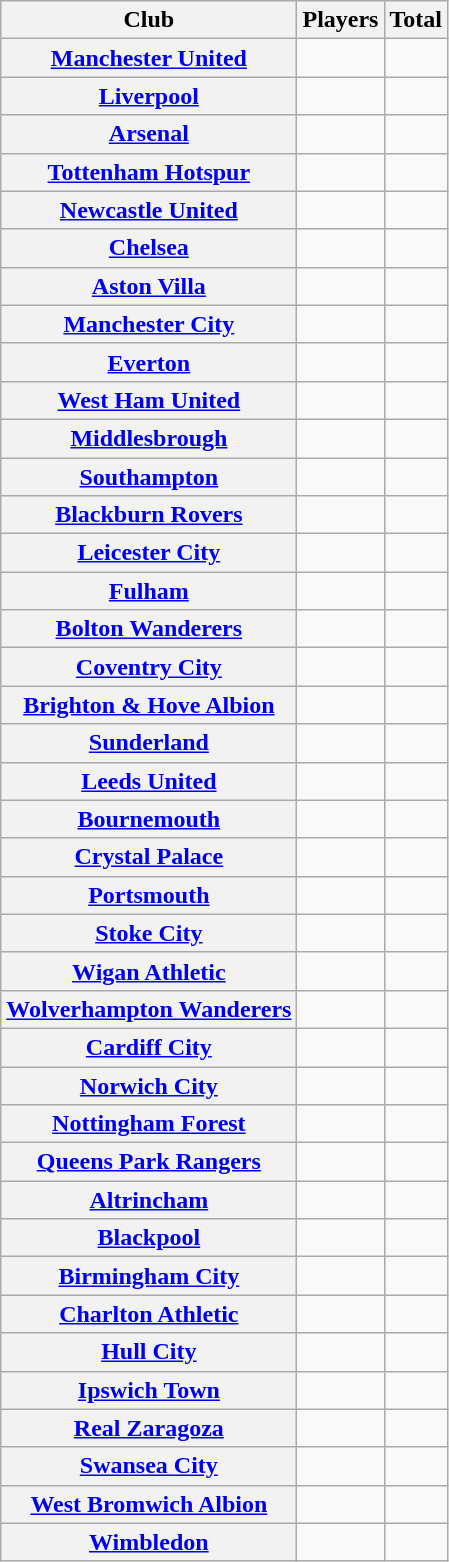<table class="sortable wikitable plainrowheaders">
<tr>
<th scope="col">Club</th>
<th scope="col">Players</th>
<th scope="col">Total</th>
</tr>
<tr>
<th scope="row"><a href='#'>Manchester United</a></th>
<td align="center"></td>
<td align="center"></td>
</tr>
<tr>
<th scope="row"><a href='#'>Liverpool</a></th>
<td align="center"></td>
<td align="center"></td>
</tr>
<tr>
<th scope="row"><a href='#'>Arsenal</a></th>
<td align="center"></td>
<td align="center"></td>
</tr>
<tr>
<th scope="row"><a href='#'>Tottenham Hotspur</a></th>
<td align="center"></td>
<td align="center"></td>
</tr>
<tr>
<th scope="row"><a href='#'>Newcastle United</a></th>
<td align="center"></td>
<td align="center"></td>
</tr>
<tr>
<th scope="row"><a href='#'>Chelsea</a></th>
<td align="center"></td>
<td align="center"></td>
</tr>
<tr>
<th scope="row"><a href='#'>Aston Villa</a></th>
<td align="center"></td>
<td align="center"></td>
</tr>
<tr>
<th scope="row"><a href='#'>Manchester City</a></th>
<td align="center"></td>
<td align="center"></td>
</tr>
<tr>
<th scope="row"><a href='#'>Everton</a></th>
<td align="center"></td>
<td align="center"></td>
</tr>
<tr>
<th scope="row"><a href='#'>West Ham United</a></th>
<td align="center"></td>
<td align="center"></td>
</tr>
<tr>
<th scope="row"><a href='#'>Middlesbrough</a></th>
<td align="center"></td>
<td align="center"></td>
</tr>
<tr>
<th scope="row"><a href='#'>Southampton</a></th>
<td align="center"></td>
<td align="center"></td>
</tr>
<tr>
<th scope="row"><a href='#'>Blackburn Rovers</a></th>
<td align="center"></td>
<td align="center"></td>
</tr>
<tr>
<th scope="row"><a href='#'>Leicester City</a></th>
<td align="center"></td>
<td align="center"></td>
</tr>
<tr>
<th scope="row"><a href='#'>Fulham</a></th>
<td align="center"></td>
<td align="center"></td>
</tr>
<tr>
<th scope="row"><a href='#'>Bolton Wanderers</a></th>
<td align="center"></td>
<td align="center"></td>
</tr>
<tr>
<th scope="row"><a href='#'>Coventry City</a></th>
<td align="center"></td>
<td align="center"></td>
</tr>
<tr>
<th scope="row"><a href='#'>Brighton & Hove Albion</a></th>
<td align="center"></td>
<td align="center"></td>
</tr>
<tr>
<th scope="row"><a href='#'>Sunderland</a></th>
<td align="center"></td>
<td align="center"></td>
</tr>
<tr>
<th scope="row"><a href='#'>Leeds United</a></th>
<td align="center"></td>
<td align="center"></td>
</tr>
<tr>
<th scope="row"><a href='#'>Bournemouth</a></th>
<td align="center"></td>
<td align="center"></td>
</tr>
<tr>
<th scope="row"><a href='#'>Crystal Palace</a></th>
<td align="center"></td>
<td align="center"></td>
</tr>
<tr>
<th scope="row"><a href='#'>Portsmouth</a></th>
<td align="center"></td>
<td align="center"></td>
</tr>
<tr>
<th scope="row"><a href='#'>Stoke City</a></th>
<td align="center"></td>
<td align="center"></td>
</tr>
<tr>
<th scope="row"><a href='#'>Wigan Athletic</a></th>
<td align="center"></td>
<td align="center"></td>
</tr>
<tr>
<th scope="row"><a href='#'>Wolverhampton Wanderers</a></th>
<td align="center"></td>
<td align="center"></td>
</tr>
<tr>
<th scope="row"><a href='#'>Cardiff City</a></th>
<td align="center"></td>
<td align="center"></td>
</tr>
<tr>
<th scope="row"><a href='#'>Norwich City</a></th>
<td align="center"></td>
<td align="center"></td>
</tr>
<tr>
<th scope="row"><a href='#'>Nottingham Forest</a></th>
<td align="center"></td>
<td align="center"></td>
</tr>
<tr>
<th scope="row"><a href='#'>Queens Park Rangers</a></th>
<td align="center"></td>
<td align="center"></td>
</tr>
<tr>
<th scope="row"><a href='#'>Altrincham</a></th>
<td align="center"></td>
<td align="center"></td>
</tr>
<tr>
<th scope="row"><a href='#'>Blackpool</a></th>
<td align="center"></td>
<td align="center"></td>
</tr>
<tr>
<th scope="row"><a href='#'>Birmingham City</a></th>
<td align="center"></td>
<td align="center"></td>
</tr>
<tr>
<th scope="row"><a href='#'>Charlton Athletic</a></th>
<td align="center"></td>
<td align="center"></td>
</tr>
<tr>
<th scope="row"><a href='#'>Hull City</a></th>
<td align="center"></td>
<td align="center"></td>
</tr>
<tr>
<th scope="row"><a href='#'>Ipswich Town</a></th>
<td align="center"></td>
<td align="center"></td>
</tr>
<tr>
<th scope="row"><a href='#'>Real Zaragoza</a></th>
<td align="center"></td>
<td align="center"></td>
</tr>
<tr>
<th scope="row"><a href='#'>Swansea City</a></th>
<td align="center"></td>
<td align="center"></td>
</tr>
<tr>
<th scope="row"><a href='#'>West Bromwich Albion</a></th>
<td align="center"></td>
<td align="center"></td>
</tr>
<tr>
<th scope="row"><a href='#'>Wimbledon</a></th>
<td align="center"></td>
<td align="center"></td>
</tr>
</table>
